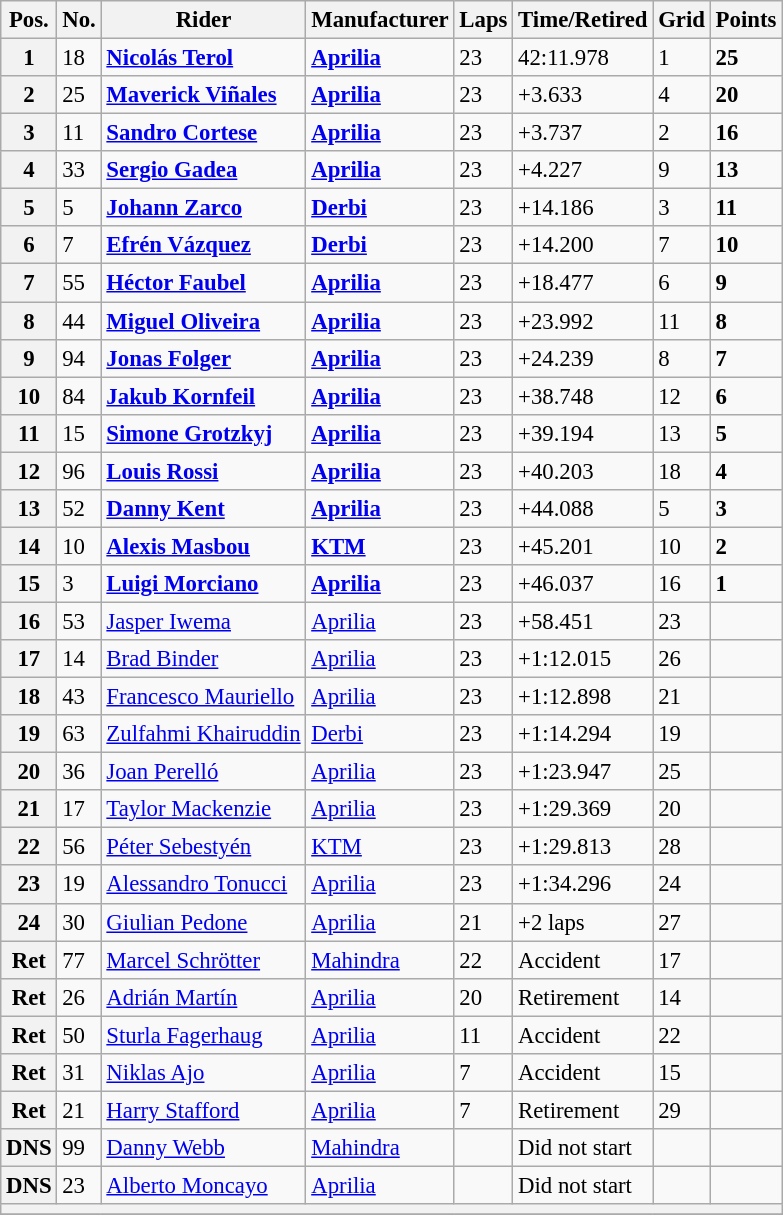<table class="wikitable" style="font-size: 95%;">
<tr>
<th>Pos.</th>
<th>No.</th>
<th>Rider</th>
<th>Manufacturer</th>
<th>Laps</th>
<th>Time/Retired</th>
<th>Grid</th>
<th>Points</th>
</tr>
<tr>
<th>1</th>
<td>18</td>
<td> <strong><a href='#'>Nicolás Terol</a></strong></td>
<td><strong><a href='#'>Aprilia</a></strong></td>
<td>23</td>
<td>42:11.978</td>
<td>1</td>
<td><strong>25</strong></td>
</tr>
<tr>
<th>2</th>
<td>25</td>
<td> <strong><a href='#'>Maverick Viñales</a></strong></td>
<td><strong><a href='#'>Aprilia</a></strong></td>
<td>23</td>
<td>+3.633</td>
<td>4</td>
<td><strong>20</strong></td>
</tr>
<tr>
<th>3</th>
<td>11</td>
<td> <strong><a href='#'>Sandro Cortese</a></strong></td>
<td><strong><a href='#'>Aprilia</a></strong></td>
<td>23</td>
<td>+3.737</td>
<td>2</td>
<td><strong>16</strong></td>
</tr>
<tr>
<th>4</th>
<td>33</td>
<td> <strong><a href='#'>Sergio Gadea</a></strong></td>
<td><strong><a href='#'>Aprilia</a></strong></td>
<td>23</td>
<td>+4.227</td>
<td>9</td>
<td><strong>13</strong></td>
</tr>
<tr>
<th>5</th>
<td>5</td>
<td> <strong><a href='#'>Johann Zarco</a></strong></td>
<td><strong><a href='#'>Derbi</a></strong></td>
<td>23</td>
<td>+14.186</td>
<td>3</td>
<td><strong>11</strong></td>
</tr>
<tr>
<th>6</th>
<td>7</td>
<td> <strong><a href='#'>Efrén Vázquez</a></strong></td>
<td><strong><a href='#'>Derbi</a></strong></td>
<td>23</td>
<td>+14.200</td>
<td>7</td>
<td><strong>10</strong></td>
</tr>
<tr>
<th>7</th>
<td>55</td>
<td> <strong><a href='#'>Héctor Faubel</a></strong></td>
<td><strong><a href='#'>Aprilia</a></strong></td>
<td>23</td>
<td>+18.477</td>
<td>6</td>
<td><strong>9</strong></td>
</tr>
<tr>
<th>8</th>
<td>44</td>
<td> <strong><a href='#'>Miguel Oliveira</a></strong></td>
<td><strong><a href='#'>Aprilia</a></strong></td>
<td>23</td>
<td>+23.992</td>
<td>11</td>
<td><strong>8</strong></td>
</tr>
<tr>
<th>9</th>
<td>94</td>
<td> <strong><a href='#'>Jonas Folger</a></strong></td>
<td><strong><a href='#'>Aprilia</a></strong></td>
<td>23</td>
<td>+24.239</td>
<td>8</td>
<td><strong>7</strong></td>
</tr>
<tr>
<th>10</th>
<td>84</td>
<td> <strong><a href='#'>Jakub Kornfeil</a></strong></td>
<td><strong><a href='#'>Aprilia</a></strong></td>
<td>23</td>
<td>+38.748</td>
<td>12</td>
<td><strong>6</strong></td>
</tr>
<tr>
<th>11</th>
<td>15</td>
<td> <strong><a href='#'>Simone Grotzkyj</a></strong></td>
<td><strong><a href='#'>Aprilia</a></strong></td>
<td>23</td>
<td>+39.194</td>
<td>13</td>
<td><strong>5</strong></td>
</tr>
<tr>
<th>12</th>
<td>96</td>
<td> <strong><a href='#'>Louis Rossi</a></strong></td>
<td><strong><a href='#'>Aprilia</a></strong></td>
<td>23</td>
<td>+40.203</td>
<td>18</td>
<td><strong>4</strong></td>
</tr>
<tr>
<th>13</th>
<td>52</td>
<td> <strong><a href='#'>Danny Kent</a></strong></td>
<td><strong><a href='#'>Aprilia</a></strong></td>
<td>23</td>
<td>+44.088</td>
<td>5</td>
<td><strong>3</strong></td>
</tr>
<tr>
<th>14</th>
<td>10</td>
<td> <strong><a href='#'>Alexis Masbou</a></strong></td>
<td><strong><a href='#'>KTM</a></strong></td>
<td>23</td>
<td>+45.201</td>
<td>10</td>
<td><strong>2</strong></td>
</tr>
<tr>
<th>15</th>
<td>3</td>
<td> <strong><a href='#'>Luigi Morciano</a></strong></td>
<td><strong><a href='#'>Aprilia</a></strong></td>
<td>23</td>
<td>+46.037</td>
<td>16</td>
<td><strong>1</strong></td>
</tr>
<tr>
<th>16</th>
<td>53</td>
<td> <a href='#'>Jasper Iwema</a></td>
<td><a href='#'>Aprilia</a></td>
<td>23</td>
<td>+58.451</td>
<td>23</td>
<td></td>
</tr>
<tr>
<th>17</th>
<td>14</td>
<td> <a href='#'>Brad Binder</a></td>
<td><a href='#'>Aprilia</a></td>
<td>23</td>
<td>+1:12.015</td>
<td>26</td>
<td></td>
</tr>
<tr>
<th>18</th>
<td>43</td>
<td> <a href='#'>Francesco Mauriello</a></td>
<td><a href='#'>Aprilia</a></td>
<td>23</td>
<td>+1:12.898</td>
<td>21</td>
<td></td>
</tr>
<tr>
<th>19</th>
<td>63</td>
<td> <a href='#'>Zulfahmi Khairuddin</a></td>
<td><a href='#'>Derbi</a></td>
<td>23</td>
<td>+1:14.294</td>
<td>19</td>
<td></td>
</tr>
<tr>
<th>20</th>
<td>36</td>
<td> <a href='#'>Joan Perelló</a></td>
<td><a href='#'>Aprilia</a></td>
<td>23</td>
<td>+1:23.947</td>
<td>25</td>
<td></td>
</tr>
<tr>
<th>21</th>
<td>17</td>
<td> <a href='#'>Taylor Mackenzie</a></td>
<td><a href='#'>Aprilia</a></td>
<td>23</td>
<td>+1:29.369</td>
<td>20</td>
<td></td>
</tr>
<tr>
<th>22</th>
<td>56</td>
<td> <a href='#'>Péter Sebestyén</a></td>
<td><a href='#'>KTM</a></td>
<td>23</td>
<td>+1:29.813</td>
<td>28</td>
<td></td>
</tr>
<tr>
<th>23</th>
<td>19</td>
<td> <a href='#'>Alessandro Tonucci</a></td>
<td><a href='#'>Aprilia</a></td>
<td>23</td>
<td>+1:34.296</td>
<td>24</td>
<td></td>
</tr>
<tr>
<th>24</th>
<td>30</td>
<td> <a href='#'>Giulian Pedone</a></td>
<td><a href='#'>Aprilia</a></td>
<td>21</td>
<td>+2 laps</td>
<td>27</td>
<td></td>
</tr>
<tr>
<th>Ret</th>
<td>77</td>
<td> <a href='#'>Marcel Schrötter</a></td>
<td><a href='#'>Mahindra</a></td>
<td>22</td>
<td>Accident</td>
<td>17</td>
<td></td>
</tr>
<tr>
<th>Ret</th>
<td>26</td>
<td> <a href='#'>Adrián Martín</a></td>
<td><a href='#'>Aprilia</a></td>
<td>20</td>
<td>Retirement</td>
<td>14</td>
<td></td>
</tr>
<tr>
<th>Ret</th>
<td>50</td>
<td> <a href='#'>Sturla Fagerhaug</a></td>
<td><a href='#'>Aprilia</a></td>
<td>11</td>
<td>Accident</td>
<td>22</td>
<td></td>
</tr>
<tr>
<th>Ret</th>
<td>31</td>
<td> <a href='#'>Niklas Ajo</a></td>
<td><a href='#'>Aprilia</a></td>
<td>7</td>
<td>Accident</td>
<td>15</td>
<td></td>
</tr>
<tr>
<th>Ret</th>
<td>21</td>
<td> <a href='#'>Harry Stafford</a></td>
<td><a href='#'>Aprilia</a></td>
<td>7</td>
<td>Retirement</td>
<td>29</td>
<td></td>
</tr>
<tr>
<th>DNS</th>
<td>99</td>
<td> <a href='#'>Danny Webb</a></td>
<td><a href='#'>Mahindra</a></td>
<td></td>
<td>Did not start</td>
<td></td>
<td></td>
</tr>
<tr>
<th>DNS</th>
<td>23</td>
<td> <a href='#'>Alberto Moncayo</a></td>
<td><a href='#'>Aprilia</a></td>
<td></td>
<td>Did not start</td>
<td></td>
<td></td>
</tr>
<tr>
<th colspan=8></th>
</tr>
<tr>
</tr>
</table>
